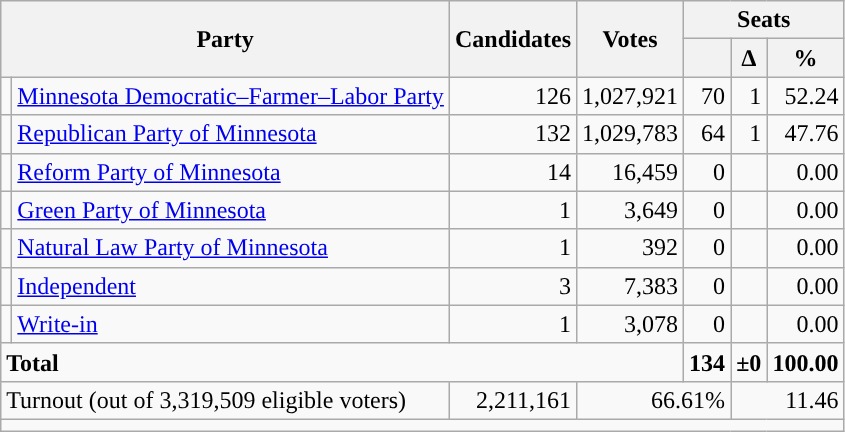<table class="wikitable">
<tr>
<th rowspan="2" colspan="2">Party</th>
<th rowspan="2">Candidates</th>
<th rowspan="2" colspan="1">Votes</th>
<th colspan="3">Seats</th>
</tr>
<tr>
<th></th>
<th>∆</th>
<th>%</th>
</tr>
<tr>
<td style="background-color:"></td>
<td><a href='#'>Minnesota Democratic–Farmer–Labor Party</a></td>
<td align="right">126</td>
<td align="right">1,027,921</td>
<td align="right">70</td>
<td align="right">1</td>
<td align="right">52.24</td>
</tr>
<tr>
<td style="background-color:"></td>
<td><a href='#'>Republican Party of Minnesota</a></td>
<td align="right">132</td>
<td align="right">1,029,783</td>
<td align="right">64</td>
<td align="right">1</td>
<td align="right">47.76</td>
</tr>
<tr>
<td style="background-color:"></td>
<td><a href='#'>Reform Party of Minnesota</a></td>
<td align="right">14</td>
<td align="right">16,459</td>
<td align="right">0</td>
<td align="right"></td>
<td align="right">0.00</td>
</tr>
<tr>
<td style="background-color:"></td>
<td><a href='#'>Green Party of Minnesota</a></td>
<td align="right">1</td>
<td align="right">3,649</td>
<td align="right">0</td>
<td align="right"></td>
<td align="right">0.00</td>
</tr>
<tr>
<td style="background-color:"></td>
<td><a href='#'>Natural Law Party of Minnesota</a></td>
<td align="right">1</td>
<td align="right">392</td>
<td align="right">0</td>
<td align="right"></td>
<td align="right">0.00</td>
</tr>
<tr>
<td style="background-color:"></td>
<td><a href='#'>Independent</a></td>
<td align="right">3</td>
<td align="right">7,383</td>
<td align="right">0</td>
<td align="right"></td>
<td align="right">0.00</td>
</tr>
<tr>
<td style="background-color:"></td>
<td><a href='#'>Write-in</a></td>
<td align="right">1</td>
<td align="right">3,078</td>
<td align="right">0</td>
<td align="right"></td>
<td align="right">0.00</td>
</tr>
<tr>
<td colspan="4" align="left"><strong>Total</strong></td>
<td align="right"><strong>134</strong></td>
<td align="right"><strong>±0</strong></td>
<td align="right"><strong>100.00</strong></td>
</tr>
<tr>
<td colspan="2" align="left">Turnout (out of 3,319,509 eligible voters)</td>
<td colspan="1" align="right">2,211,161</td>
<td colspan="2" align="right">66.61%</td>
<td colspan="2" align="right">11.46 </td>
</tr>
<tr>
<td colspan="7"></td>
</tr>
</table>
